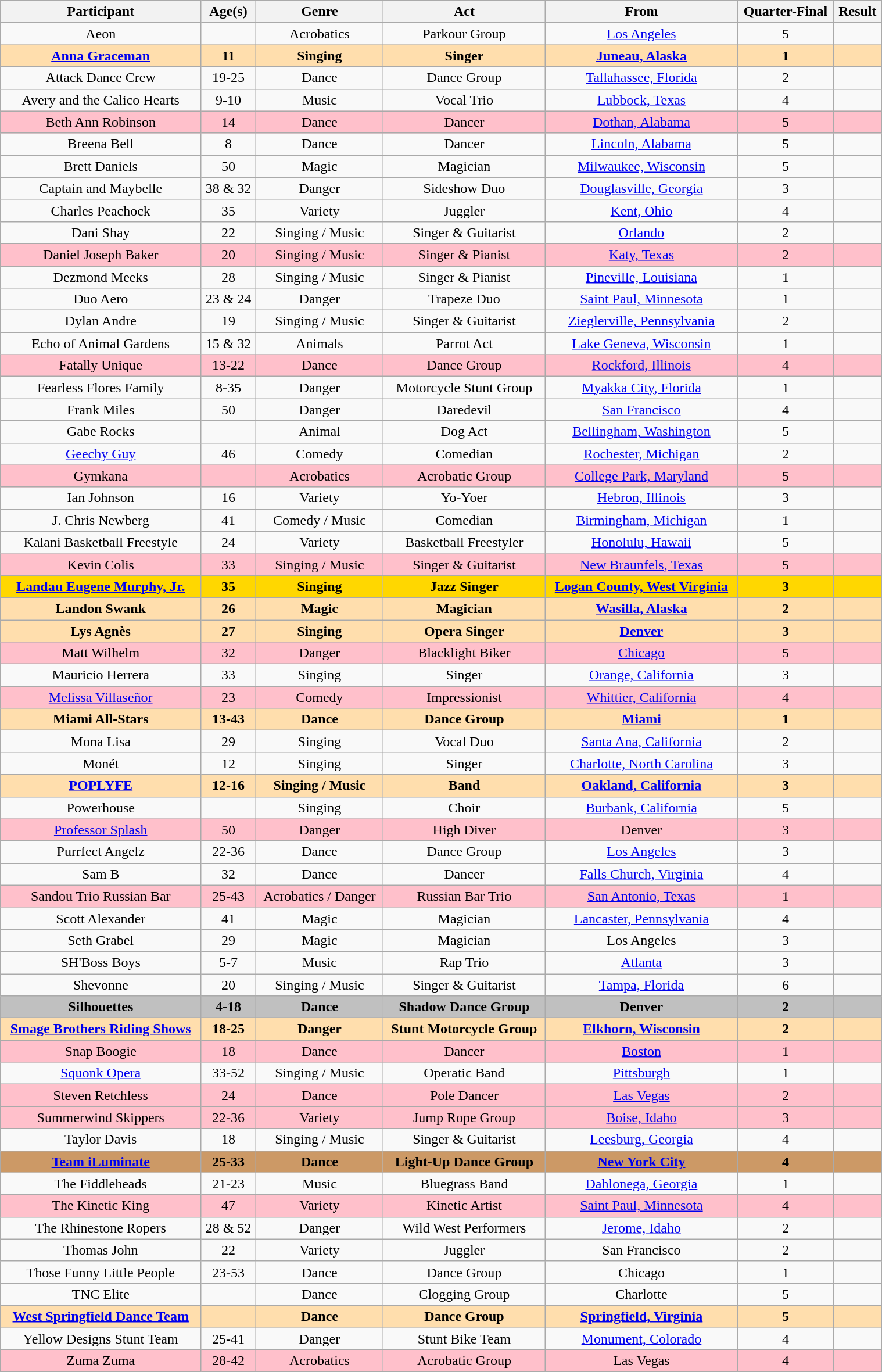<table class="wikitable sortable" style="margin-left: auto; margin-right: auto; border: none; width:80%; text-align:center;">
<tr valign="top">
<th>Participant</th>
<th class="unsortable">Age(s) </th>
<th>Genre</th>
<th class="unsortable">Act</th>
<th>From</th>
<th>Quarter-Final</th>
<th>Result</th>
</tr>
<tr>
<td>Aeon</td>
<td> </td>
<td>Acrobatics</td>
<td>Parkour Group</td>
<td><a href='#'>Los Angeles</a></td>
<td>5</td>
<td></td>
</tr>
<tr style="background:NavajoWhite;">
<td><strong><a href='#'>Anna Graceman</a></strong></td>
<td><strong>11</strong></td>
<td><strong>Singing</strong></td>
<td><strong>Singer</strong></td>
<td><strong><a href='#'>Juneau, Alaska</a></strong></td>
<td><strong>1</strong></td>
<td><strong></strong></td>
</tr>
<tr>
<td>Attack Dance Crew</td>
<td>19-25</td>
<td>Dance</td>
<td>Dance Group</td>
<td><a href='#'>Tallahassee, Florida</a></td>
<td>2</td>
<td></td>
</tr>
<tr>
<td>Avery and the Calico Hearts</td>
<td>9-10</td>
<td>Music</td>
<td>Vocal Trio</td>
<td><a href='#'>Lubbock, Texas</a></td>
<td>4 </td>
<td></td>
</tr>
<tr style="background:pink;">
<td>Beth Ann Robinson</td>
<td>14</td>
<td>Dance</td>
<td>Dancer</td>
<td><a href='#'>Dothan, Alabama</a></td>
<td>5</td>
<td></td>
</tr>
<tr>
<td>Breena Bell</td>
<td>8</td>
<td>Dance</td>
<td>Dancer</td>
<td><a href='#'>Lincoln, Alabama</a></td>
<td>5</td>
<td></td>
</tr>
<tr>
<td>Brett Daniels</td>
<td>50</td>
<td>Magic</td>
<td>Magician</td>
<td><a href='#'>Milwaukee, Wisconsin</a></td>
<td>5</td>
<td></td>
</tr>
<tr>
<td>Captain and Maybelle</td>
<td>38 & 32</td>
<td>Danger</td>
<td>Sideshow Duo</td>
<td><a href='#'>Douglasville, Georgia</a></td>
<td>3</td>
<td></td>
</tr>
<tr>
<td>Charles Peachock</td>
<td>35</td>
<td>Variety</td>
<td>Juggler</td>
<td><a href='#'>Kent, Ohio</a></td>
<td>4 </td>
<td></td>
</tr>
<tr>
<td>Dani Shay</td>
<td>22</td>
<td>Singing / Music</td>
<td>Singer & Guitarist</td>
<td><a href='#'>Orlando</a></td>
<td>2</td>
<td></td>
</tr>
<tr style="background:pink;">
<td>Daniel Joseph Baker</td>
<td>20</td>
<td>Singing / Music</td>
<td>Singer & Pianist</td>
<td><a href='#'>Katy, Texas</a></td>
<td>2</td>
<td></td>
</tr>
<tr>
<td>Dezmond Meeks</td>
<td>28</td>
<td>Singing / Music</td>
<td>Singer & Pianist</td>
<td><a href='#'>Pineville, Louisiana</a></td>
<td>1</td>
<td></td>
</tr>
<tr>
<td>Duo Aero</td>
<td>23 & 24</td>
<td>Danger</td>
<td>Trapeze Duo</td>
<td><a href='#'>Saint Paul, Minnesota</a></td>
<td>1</td>
<td></td>
</tr>
<tr>
<td>Dylan Andre</td>
<td>19</td>
<td>Singing / Music</td>
<td>Singer & Guitarist</td>
<td><a href='#'>Zieglerville, Pennsylvania</a></td>
<td>2</td>
<td></td>
</tr>
<tr>
<td>Echo of Animal Gardens</td>
<td>15 & 32</td>
<td>Animals</td>
<td>Parrot Act</td>
<td><a href='#'>Lake Geneva, Wisconsin</a></td>
<td>1</td>
<td></td>
</tr>
<tr style="background:pink;">
<td>Fatally Unique</td>
<td>13-22</td>
<td>Dance</td>
<td>Dance Group</td>
<td><a href='#'>Rockford, Illinois</a></td>
<td>4</td>
<td></td>
</tr>
<tr>
<td>Fearless Flores Family</td>
<td>8-35</td>
<td>Danger</td>
<td>Motorcycle Stunt Group</td>
<td><a href='#'>Myakka City, Florida</a></td>
<td>1</td>
<td></td>
</tr>
<tr>
<td>Frank Miles</td>
<td>50</td>
<td>Danger</td>
<td>Daredevil</td>
<td><a href='#'>San Francisco</a></td>
<td>4</td>
<td></td>
</tr>
<tr>
<td>Gabe Rocks</td>
<td> </td>
<td>Animal</td>
<td>Dog Act</td>
<td><a href='#'>Bellingham, Washington</a></td>
<td>5</td>
<td></td>
</tr>
<tr>
<td><a href='#'>Geechy Guy</a></td>
<td>46</td>
<td>Comedy</td>
<td>Comedian</td>
<td><a href='#'>Rochester, Michigan</a></td>
<td>2</td>
<td></td>
</tr>
<tr style="background:pink;">
<td>Gymkana</td>
<td> </td>
<td>Acrobatics</td>
<td>Acrobatic Group</td>
<td><a href='#'>College Park, Maryland</a></td>
<td>5</td>
<td></td>
</tr>
<tr>
<td>Ian Johnson</td>
<td>16</td>
<td>Variety</td>
<td>Yo-Yoer</td>
<td><a href='#'>Hebron, Illinois</a></td>
<td>3</td>
<td></td>
</tr>
<tr>
<td>J. Chris Newberg</td>
<td>41</td>
<td>Comedy / Music</td>
<td>Comedian</td>
<td><a href='#'>Birmingham, Michigan</a></td>
<td>1 </td>
<td></td>
</tr>
<tr>
<td>Kalani Basketball Freestyle</td>
<td>24</td>
<td>Variety</td>
<td>Basketball Freestyler</td>
<td><a href='#'>Honolulu, Hawaii</a></td>
<td>5</td>
<td></td>
</tr>
<tr style="background:pink;">
<td>Kevin Colis</td>
<td>33</td>
<td>Singing / Music</td>
<td>Singer & Guitarist</td>
<td><a href='#'>New Braunfels, Texas</a></td>
<td>5</td>
<td></td>
</tr>
<tr style="background:gold;">
<td><strong><a href='#'>Landau Eugene Murphy, Jr.</a></strong></td>
<td><strong>35</strong></td>
<td><strong>Singing</strong></td>
<td><strong>Jazz Singer</strong></td>
<td><strong><a href='#'>Logan County, West Virginia</a></strong></td>
<td><strong>3</strong></td>
<td><strong></strong></td>
</tr>
<tr style=background:NavajoWhite;">
<td><strong>Landon Swank</strong></td>
<td><strong>26</strong></td>
<td><strong>Magic</strong></td>
<td><strong>Magician</strong></td>
<td><strong><a href='#'>Wasilla, Alaska</a></strong></td>
<td><strong>2</strong> </td>
<td><strong></strong></td>
</tr>
<tr style="background:NavajoWhite;">
<td><strong>Lys Agnès</strong></td>
<td><strong>27</strong></td>
<td><strong>Singing</strong></td>
<td><strong>Opera Singer</strong></td>
<td><strong><a href='#'>Denver</a></strong></td>
<td><strong>3</strong></td>
<td><strong></strong></td>
</tr>
<tr style="background:pink;">
<td>Matt Wilhelm</td>
<td>32</td>
<td>Danger</td>
<td>Blacklight Biker</td>
<td><a href='#'>Chicago</a></td>
<td>5</td>
<td></td>
</tr>
<tr>
<td>Mauricio Herrera</td>
<td>33</td>
<td>Singing</td>
<td>Singer</td>
<td><a href='#'>Orange, California</a></td>
<td>3</td>
<td></td>
</tr>
<tr style="background:pink;">
<td><a href='#'>Melissa Villaseñor</a></td>
<td>23</td>
<td>Comedy</td>
<td>Impressionist</td>
<td><a href='#'>Whittier, California</a></td>
<td>4</td>
<td></td>
</tr>
<tr style="background:NavajoWhite;">
<td><strong>Miami All-Stars</strong></td>
<td><strong>13-43</strong></td>
<td><strong>Dance</strong></td>
<td><strong>Dance Group</strong></td>
<td><strong><a href='#'>Miami</a></strong></td>
<td><strong>1</strong></td>
<td><strong></strong></td>
</tr>
<tr>
<td>Mona Lisa</td>
<td>29</td>
<td>Singing</td>
<td>Vocal Duo</td>
<td><a href='#'>Santa Ana, California</a></td>
<td>2</td>
<td></td>
</tr>
<tr>
<td>Monét</td>
<td>12</td>
<td>Singing</td>
<td>Singer</td>
<td><a href='#'>Charlotte, North Carolina</a></td>
<td>3</td>
<td></td>
</tr>
<tr style="background:NavajoWhite;">
<td><strong><a href='#'>POPLYFE</a></strong></td>
<td><strong>12-16</strong></td>
<td><strong>Singing / Music</strong></td>
<td><strong>Band</strong></td>
<td><strong><a href='#'>Oakland, California</a></strong></td>
<td><strong>3</strong></td>
<td><strong></strong></td>
</tr>
<tr>
<td>Powerhouse</td>
<td> </td>
<td>Singing</td>
<td>Choir</td>
<td><a href='#'>Burbank, California</a></td>
<td>5</td>
<td></td>
</tr>
<tr style="background:pink;">
<td><a href='#'>Professor Splash</a> </td>
<td>50</td>
<td>Danger</td>
<td>High Diver</td>
<td>Denver</td>
<td>3</td>
<td></td>
</tr>
<tr>
<td>Purrfect Angelz</td>
<td>22-36</td>
<td>Dance</td>
<td>Dance Group</td>
<td><a href='#'>Los Angeles</a></td>
<td>3</td>
<td></td>
</tr>
<tr>
<td>Sam B</td>
<td>32</td>
<td>Dance</td>
<td>Dancer</td>
<td><a href='#'>Falls Church, Virginia</a></td>
<td>4</td>
<td></td>
</tr>
<tr style="background:pink;">
<td>Sandou Trio Russian Bar</td>
<td>25-43</td>
<td>Acrobatics  / Danger</td>
<td>Russian Bar Trio</td>
<td><a href='#'>San Antonio, Texas</a></td>
<td>1</td>
<td></td>
</tr>
<tr>
<td>Scott Alexander</td>
<td>41</td>
<td>Magic</td>
<td>Magician</td>
<td><a href='#'>Lancaster, Pennsylvania</a></td>
<td>4</td>
<td></td>
</tr>
<tr>
<td>Seth Grabel</td>
<td>29</td>
<td>Magic</td>
<td>Magician</td>
<td>Los Angeles</td>
<td>3 </td>
<td></td>
</tr>
<tr>
<td>SH'Boss Boys</td>
<td>5-7</td>
<td>Music</td>
<td>Rap Trio</td>
<td><a href='#'>Atlanta</a></td>
<td>3</td>
<td></td>
</tr>
<tr>
<td>Shevonne </td>
<td>20</td>
<td>Singing / Music</td>
<td>Singer & Guitarist</td>
<td><a href='#'>Tampa, Florida</a></td>
<td>6</td>
<td></td>
</tr>
<tr style="background:silver;">
<td><strong>Silhouettes</strong></td>
<td><strong>4-18</strong></td>
<td><strong>Dance</strong></td>
<td><strong>Shadow Dance Group</strong></td>
<td><strong>Denver</strong></td>
<td><strong>2</strong></td>
<td><strong></strong></td>
</tr>
<tr style="background:NavajoWhite;">
<td><strong><a href='#'>Smage Brothers Riding Shows</a></strong></td>
<td><strong>18-25</strong></td>
<td><strong>Danger</strong></td>
<td><strong>Stunt Motorcycle Group</strong></td>
<td><strong><a href='#'>Elkhorn, Wisconsin</a></strong></td>
<td><strong>2</strong></td>
<td><strong></strong></td>
</tr>
<tr style="background:pink;">
<td>Snap Boogie</td>
<td>18</td>
<td>Dance</td>
<td>Dancer</td>
<td><a href='#'>Boston</a></td>
<td>1</td>
<td></td>
</tr>
<tr>
<td><a href='#'>Squonk Opera</a></td>
<td>33-52</td>
<td>Singing / Music</td>
<td>Operatic Band</td>
<td><a href='#'>Pittsburgh</a></td>
<td>1</td>
<td></td>
</tr>
<tr style="background:pink;">
<td>Steven Retchless</td>
<td>24</td>
<td>Dance</td>
<td>Pole Dancer</td>
<td><a href='#'>Las Vegas</a></td>
<td>2</td>
<td></td>
</tr>
<tr style="background:pink;">
<td>Summerwind Skippers</td>
<td>22-36</td>
<td>Variety</td>
<td>Jump Rope Group</td>
<td><a href='#'>Boise, Idaho</a></td>
<td>3 </td>
<td></td>
</tr>
<tr>
<td>Taylor Davis</td>
<td>18</td>
<td>Singing / Music</td>
<td>Singer & Guitarist</td>
<td><a href='#'>Leesburg, Georgia</a></td>
<td>4</td>
<td></td>
</tr>
<tr style="background:#c96;">
<td><strong><a href='#'>Team iLuminate</a></strong></td>
<td><strong>25-33</strong></td>
<td><strong>Dance</strong></td>
<td><strong>Light-Up Dance Group</strong></td>
<td><strong><a href='#'>New York City</a></strong></td>
<td><strong>4</strong></td>
<td><strong></strong></td>
</tr>
<tr>
<td>The Fiddleheads</td>
<td>21-23</td>
<td>Music</td>
<td>Bluegrass Band</td>
<td><a href='#'>Dahlonega, Georgia</a></td>
<td>1 </td>
<td></td>
</tr>
<tr style="background:pink;">
<td>The Kinetic King</td>
<td>47</td>
<td>Variety</td>
<td>Kinetic Artist</td>
<td><a href='#'>Saint Paul, Minnesota</a></td>
<td>4 </td>
<td></td>
</tr>
<tr>
<td>The Rhinestone Ropers</td>
<td>28 & 52</td>
<td>Danger</td>
<td>Wild West Performers</td>
<td><a href='#'>Jerome, Idaho</a></td>
<td>2</td>
<td></td>
</tr>
<tr>
<td>Thomas John</td>
<td>22</td>
<td>Variety</td>
<td>Juggler</td>
<td>San Francisco</td>
<td>2</td>
<td></td>
</tr>
<tr>
<td>Those Funny Little People</td>
<td>23-53</td>
<td>Dance</td>
<td>Dance Group</td>
<td>Chicago</td>
<td>1 </td>
<td></td>
</tr>
<tr>
<td>TNC Elite</td>
<td> </td>
<td>Dance</td>
<td>Clogging Group</td>
<td>Charlotte</td>
<td>5</td>
<td></td>
</tr>
<tr style="color:black; background:NavajoWhite;">
<td><strong><a href='#'>West Springfield Dance Team</a></strong></td>
<td><strong></strong> </td>
<td><strong>Dance</strong></td>
<td><strong>Dance Group</strong></td>
<td><strong><a href='#'>Springfield, Virginia</a></strong></td>
<td><strong>5</strong> </td>
<td><strong></strong></td>
</tr>
<tr>
<td>Yellow Designs Stunt Team</td>
<td>25-41</td>
<td>Danger</td>
<td>Stunt Bike Team</td>
<td><a href='#'>Monument, Colorado</a></td>
<td>4 </td>
<td></td>
</tr>
<tr style="background:pink;">
<td>Zuma Zuma</td>
<td>28-42</td>
<td>Acrobatics</td>
<td>Acrobatic Group</td>
<td>Las Vegas</td>
<td>4</td>
<td></td>
</tr>
</table>
